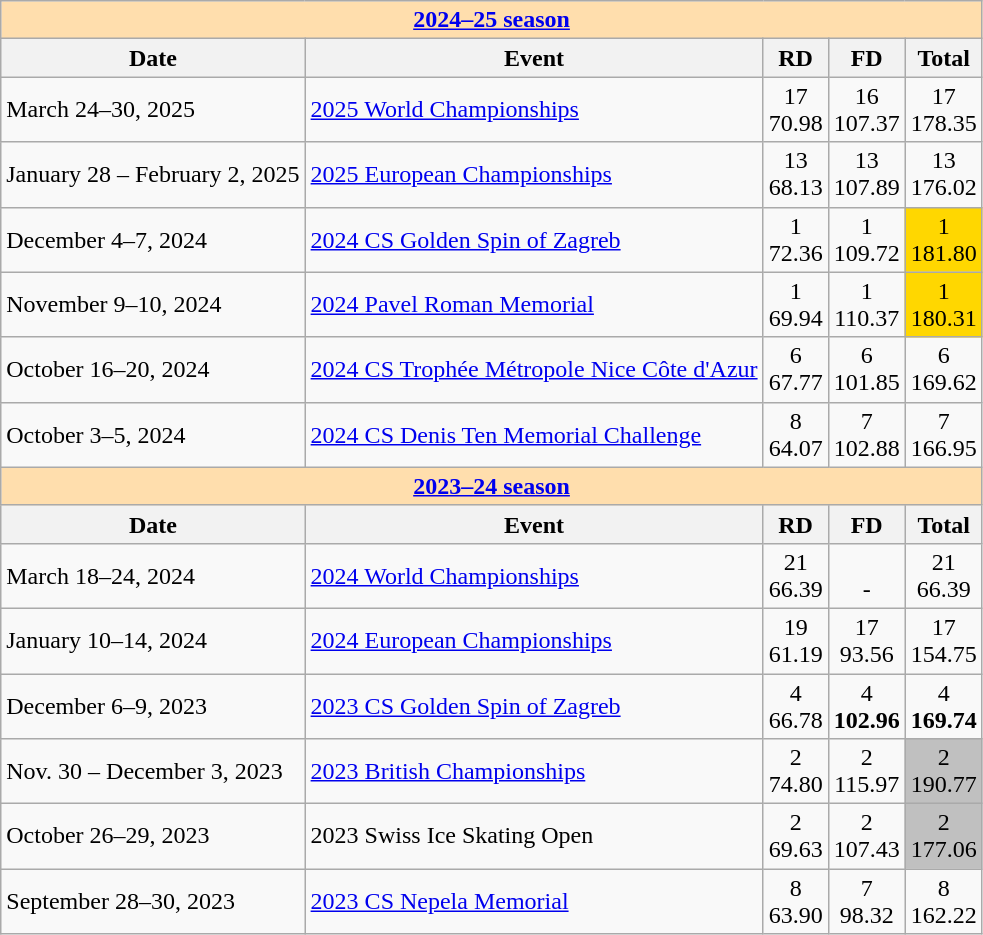<table class="wikitable">
<tr>
<td colspan="5" style="background-color: #ffdead;" align="center"><strong><a href='#'>2024–25 season</a></strong></td>
</tr>
<tr>
<th>Date</th>
<th>Event</th>
<th>RD</th>
<th>FD</th>
<th>Total</th>
</tr>
<tr>
<td>March 24–30, 2025</td>
<td><a href='#'>2025 World Championships</a></td>
<td align=center>17 <br> 70.98</td>
<td align=center>16 <br> 107.37</td>
<td align=center>17 <br> 178.35</td>
</tr>
<tr>
<td>January 28 – February 2, 2025</td>
<td><a href='#'>2025 European Championships</a></td>
<td align=center>13 <br> 68.13</td>
<td align=center>13 <br> 107.89</td>
<td align=center>13 <br> 176.02</td>
</tr>
<tr>
<td>December 4–7, 2024</td>
<td><a href='#'>2024 CS Golden Spin of Zagreb</a></td>
<td align=center>1 <br> 72.36</td>
<td align=center>1 <br> 109.72</td>
<td align=center bgcolor=gold>1 <br> 181.80</td>
</tr>
<tr>
<td>November 9–10, 2024</td>
<td><a href='#'>2024 Pavel Roman Memorial</a></td>
<td align=center>1 <br> 69.94</td>
<td align=center>1 <br> 110.37</td>
<td align=center bgcolor=gold>1 <br> 180.31</td>
</tr>
<tr>
<td>October 16–20, 2024</td>
<td><a href='#'>2024 CS Trophée Métropole Nice Côte d'Azur</a></td>
<td align=center>6 <br> 67.77</td>
<td align=center>6 <br> 101.85</td>
<td align=center>6 <br> 169.62</td>
</tr>
<tr>
<td>October 3–5, 2024</td>
<td><a href='#'>2024 CS Denis Ten Memorial Challenge</a></td>
<td align=center>8 <br> 64.07</td>
<td align=center>7 <br> 102.88</td>
<td align=center>7 <br> 166.95</td>
</tr>
<tr>
<td colspan="5" style="background-color: #ffdead;" align="center"><strong><a href='#'>2023–24 season</a></strong></td>
</tr>
<tr>
<th>Date</th>
<th>Event</th>
<th>RD</th>
<th>FD</th>
<th>Total</th>
</tr>
<tr>
<td>March 18–24, 2024</td>
<td><a href='#'>2024 World Championships</a></td>
<td align=center>21 <br> 66.39</td>
<td align=center><br>  -</td>
<td align=center>21 <br> 66.39</td>
</tr>
<tr>
<td>January 10–14, 2024</td>
<td><a href='#'>2024 European Championships</a></td>
<td align=center>19 <br> 61.19</td>
<td align=center>17 <br> 93.56</td>
<td align=center>17 <br> 154.75</td>
</tr>
<tr>
<td>December 6–9, 2023</td>
<td><a href='#'>2023 CS Golden Spin of Zagreb</a></td>
<td align=center>4 <br> 66.78</td>
<td align=center>4 <br> <strong>102.96</strong></td>
<td align=center>4 <br> <strong>169.74</strong></td>
</tr>
<tr>
<td>Nov. 30 – December 3, 2023</td>
<td><a href='#'>2023 British Championships</a></td>
<td align=center>2 <br> 74.80</td>
<td align=center>2 <br> 115.97</td>
<td align=center bgcolor=silver>2 <br> 190.77</td>
</tr>
<tr>
<td>October 26–29, 2023</td>
<td>2023 Swiss Ice Skating Open</td>
<td align=center>2 <br> 69.63</td>
<td align=center>2 <br> 107.43</td>
<td align=center bgcolor=silver>2 <br> 177.06</td>
</tr>
<tr>
<td>September 28–30, 2023</td>
<td><a href='#'>2023 CS Nepela Memorial</a></td>
<td align=center>8 <br> 63.90</td>
<td align=center>7 <br> 98.32</td>
<td align=center>8 <br> 162.22</td>
</tr>
</table>
